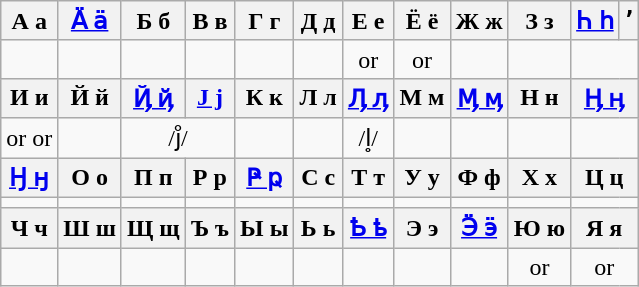<table class="wikitable">
<tr align="center">
<th>А а</th>
<th><a href='#'>Ӓ ӓ</a></th>
<th>Б б</th>
<th>В в</th>
<th>Г г</th>
<th>Д д</th>
<th>Е е</th>
<th>Ё ё</th>
<th>Ж ж</th>
<th>З з</th>
<th><a href='#'>Һ һ</a></th>
<th>ʼ</th>
</tr>
<tr align="center">
<td></td>
<td></td>
<td></td>
<td></td>
<td></td>
<td></td>
<td> or </td>
<td> or </td>
<td></td>
<td></td>
<td colspan="2"></td>
</tr>
<tr align="center">
<th>И и</th>
<th>Й й</th>
<th><a href='#'>Ҋ ҋ</a></th>
<th><a href='#'>Ј ј</a></th>
<th>К к</th>
<th>Л л</th>
<th><a href='#'>Ӆ ӆ</a></th>
<th>М м</th>
<th><a href='#'>Ӎ ӎ</a></th>
<th>Н н</th>
<th colspan="2"><a href='#'>Ӊ ӊ</a></th>
</tr>
<tr align="center">
<td> or  or </td>
<td></td>
<td colspan="2">/j̊/</td>
<td></td>
<td></td>
<td>/l̥/</td>
<td></td>
<td></td>
<td></td>
<td colspan="2"></td>
</tr>
<tr align="center">
<th><a href='#'>Ӈ ӈ</a></th>
<th>О о</th>
<th>П п</th>
<th>Р р</th>
<th><a href='#'>Ҏ ҏ</a></th>
<th>С с</th>
<th>Т т</th>
<th>У у</th>
<th>Ф ф</th>
<th>Х х</th>
<th colspan="2">Ц ц</th>
</tr>
<tr align="center">
<td></td>
<td></td>
<td></td>
<td></td>
<td></td>
<td></td>
<td></td>
<td></td>
<td></td>
<td></td>
<td colspan="2"></td>
</tr>
<tr align="center">
<th>Ч ч</th>
<th>Ш ш</th>
<th>Щ щ</th>
<th>Ъ ъ</th>
<th>Ы ы</th>
<th>Ь ь</th>
<th><a href='#'>Ҍ ҍ</a></th>
<th>Э э</th>
<th><a href='#'>Ӭ ӭ</a></th>
<th>Ю ю</th>
<th colspan="2">Я я</th>
</tr>
<tr align="center">
<td></td>
<td></td>
<td></td>
<td></td>
<td></td>
<td></td>
<td></td>
<td></td>
<td></td>
<td> or </td>
<td colspan="2"> or </td>
</tr>
</table>
